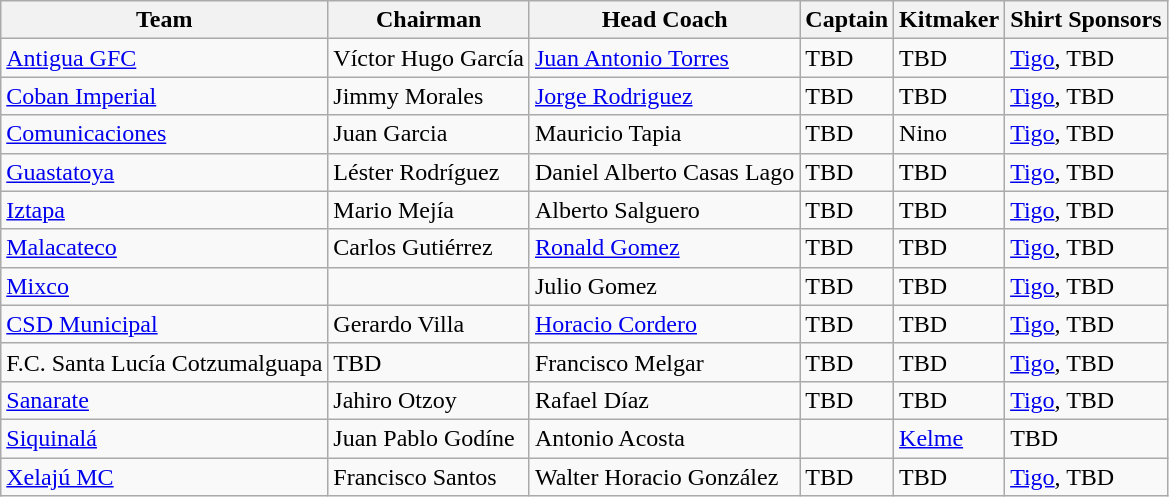<table class="wikitable sortable" style="text-align: left;">
<tr>
<th>Team</th>
<th>Chairman</th>
<th>Head Coach</th>
<th>Captain</th>
<th>Kitmaker</th>
<th>Shirt Sponsors</th>
</tr>
<tr>
<td><a href='#'>Antigua GFC</a></td>
<td> Víctor Hugo García</td>
<td> <a href='#'>Juan Antonio Torres</a></td>
<td> TBD</td>
<td>TBD</td>
<td><a href='#'>Tigo</a>, TBD</td>
</tr>
<tr>
<td><a href='#'>Coban Imperial</a></td>
<td> Jimmy Morales</td>
<td> <a href='#'>Jorge Rodriguez</a></td>
<td> TBD</td>
<td>TBD</td>
<td><a href='#'>Tigo</a>, TBD</td>
</tr>
<tr>
<td><a href='#'>Comunicaciones</a></td>
<td> Juan Garcia</td>
<td> Mauricio Tapia</td>
<td> TBD</td>
<td>Nino</td>
<td><a href='#'>Tigo</a>, TBD</td>
</tr>
<tr>
<td><a href='#'>Guastatoya</a></td>
<td> Léster Rodríguez</td>
<td> Daniel Alberto Casas Lago</td>
<td> TBD</td>
<td>TBD</td>
<td><a href='#'>Tigo</a>, TBD</td>
</tr>
<tr>
<td><a href='#'>Iztapa</a></td>
<td> Mario Mejía</td>
<td> Alberto Salguero</td>
<td> TBD</td>
<td>TBD</td>
<td><a href='#'>Tigo</a>, TBD</td>
</tr>
<tr>
<td><a href='#'>Malacateco</a></td>
<td> Carlos Gutiérrez</td>
<td> <a href='#'>Ronald Gomez</a></td>
<td> TBD</td>
<td>TBD</td>
<td><a href='#'>Tigo</a>, TBD</td>
</tr>
<tr>
<td><a href='#'>Mixco</a></td>
<td></td>
<td> Julio Gomez</td>
<td> TBD</td>
<td>TBD</td>
<td><a href='#'>Tigo</a>, TBD</td>
</tr>
<tr>
<td><a href='#'>CSD Municipal</a></td>
<td> Gerardo Villa</td>
<td> <a href='#'>Horacio Cordero</a></td>
<td> TBD</td>
<td>TBD</td>
<td><a href='#'>Tigo</a>, TBD</td>
</tr>
<tr>
<td>F.C. Santa Lucía Cotzumalguapa</td>
<td> TBD</td>
<td> Francisco Melgar</td>
<td> TBD</td>
<td>TBD</td>
<td><a href='#'>Tigo</a>, TBD</td>
</tr>
<tr>
<td><a href='#'>Sanarate</a></td>
<td> Jahiro Otzoy</td>
<td> Rafael Díaz</td>
<td> TBD</td>
<td>TBD</td>
<td><a href='#'>Tigo</a>, TBD</td>
</tr>
<tr>
<td><a href='#'>Siquinalá</a></td>
<td> Juan Pablo Godíne</td>
<td> Antonio Acosta</td>
<td></td>
<td><a href='#'>Kelme</a></td>
<td>TBD</td>
</tr>
<tr>
<td><a href='#'>Xelajú MC</a></td>
<td> Francisco Santos</td>
<td> Walter Horacio González</td>
<td> TBD</td>
<td>TBD</td>
<td><a href='#'>Tigo</a>, TBD</td>
</tr>
</table>
